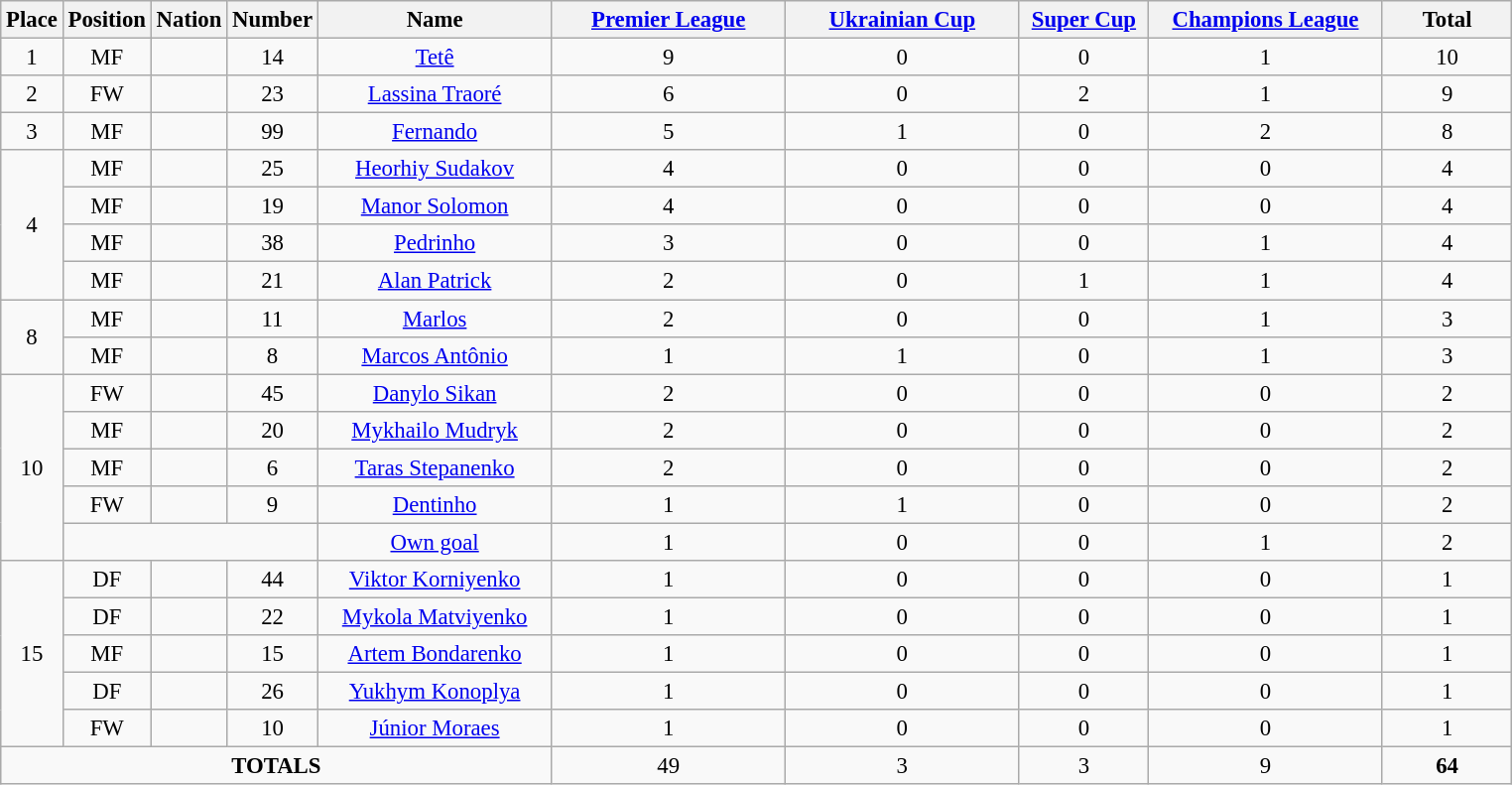<table class="wikitable" style="font-size: 95%; text-align: center;">
<tr>
<th width=20>Place</th>
<th width=20>Position</th>
<th width=20>Nation</th>
<th width=20>Number</th>
<th width=150>Name</th>
<th width=150><a href='#'>Premier League</a></th>
<th width=150><a href='#'>Ukrainian Cup</a></th>
<th width=80><a href='#'>Super Cup</a></th>
<th width=150><a href='#'>Champions League</a></th>
<th width=80>Total</th>
</tr>
<tr>
<td>1</td>
<td>MF</td>
<td></td>
<td>14</td>
<td><a href='#'>Tetê</a></td>
<td>9</td>
<td>0</td>
<td>0</td>
<td>1</td>
<td>10</td>
</tr>
<tr>
<td>2</td>
<td>FW</td>
<td></td>
<td>23</td>
<td><a href='#'>Lassina Traoré</a></td>
<td>6</td>
<td>0</td>
<td>2</td>
<td>1</td>
<td>9</td>
</tr>
<tr>
<td>3</td>
<td>MF</td>
<td></td>
<td>99</td>
<td><a href='#'>Fernando</a></td>
<td>5</td>
<td>1</td>
<td>0</td>
<td>2</td>
<td>8</td>
</tr>
<tr>
<td rowspan="4">4</td>
<td>MF</td>
<td></td>
<td>25</td>
<td><a href='#'>Heorhiy Sudakov</a></td>
<td>4</td>
<td>0</td>
<td>0</td>
<td>0</td>
<td>4</td>
</tr>
<tr>
<td>MF</td>
<td></td>
<td>19</td>
<td><a href='#'>Manor Solomon</a></td>
<td>4</td>
<td>0</td>
<td>0</td>
<td>0</td>
<td>4</td>
</tr>
<tr>
<td>MF</td>
<td></td>
<td>38</td>
<td><a href='#'>Pedrinho</a></td>
<td>3</td>
<td>0</td>
<td>0</td>
<td>1</td>
<td>4</td>
</tr>
<tr>
<td>MF</td>
<td></td>
<td>21</td>
<td><a href='#'>Alan Patrick</a></td>
<td>2</td>
<td>0</td>
<td>1</td>
<td>1</td>
<td>4</td>
</tr>
<tr>
<td rowspan="2">8</td>
<td>MF</td>
<td></td>
<td>11</td>
<td><a href='#'>Marlos</a></td>
<td>2</td>
<td>0</td>
<td>0</td>
<td>1</td>
<td>3</td>
</tr>
<tr>
<td>MF</td>
<td></td>
<td>8</td>
<td><a href='#'>Marcos Antônio</a></td>
<td>1</td>
<td>1</td>
<td>0</td>
<td>1</td>
<td>3</td>
</tr>
<tr>
<td rowspan="5">10</td>
<td>FW</td>
<td></td>
<td>45</td>
<td><a href='#'>Danylo Sikan</a></td>
<td>2</td>
<td>0</td>
<td>0</td>
<td>0</td>
<td>2</td>
</tr>
<tr>
<td>MF</td>
<td></td>
<td>20</td>
<td><a href='#'>Mykhailo Mudryk</a></td>
<td>2</td>
<td>0</td>
<td>0</td>
<td>0</td>
<td>2</td>
</tr>
<tr>
<td>MF</td>
<td></td>
<td>6</td>
<td><a href='#'>Taras Stepanenko</a></td>
<td>2</td>
<td>0</td>
<td>0</td>
<td>0</td>
<td>2</td>
</tr>
<tr>
<td>FW</td>
<td></td>
<td>9</td>
<td><a href='#'>Dentinho</a></td>
<td>1</td>
<td>1</td>
<td>0</td>
<td>0</td>
<td>2</td>
</tr>
<tr>
<td colspan="3"></td>
<td><a href='#'>Own goal</a></td>
<td>1</td>
<td>0</td>
<td>0</td>
<td>1</td>
<td>2</td>
</tr>
<tr>
<td rowspan="5">15</td>
<td>DF</td>
<td></td>
<td>44</td>
<td><a href='#'>Viktor Korniyenko</a></td>
<td>1</td>
<td>0</td>
<td>0</td>
<td>0</td>
<td>1</td>
</tr>
<tr>
<td>DF</td>
<td></td>
<td>22</td>
<td><a href='#'>Mykola Matviyenko</a></td>
<td>1</td>
<td>0</td>
<td>0</td>
<td>0</td>
<td>1</td>
</tr>
<tr>
<td>MF</td>
<td></td>
<td>15</td>
<td><a href='#'>Artem Bondarenko</a></td>
<td>1</td>
<td>0</td>
<td>0</td>
<td>0</td>
<td>1</td>
</tr>
<tr>
<td>DF</td>
<td></td>
<td>26</td>
<td><a href='#'>Yukhym Konoplya</a></td>
<td>1</td>
<td>0</td>
<td>0</td>
<td>0</td>
<td>1</td>
</tr>
<tr>
<td>FW</td>
<td></td>
<td>10</td>
<td><a href='#'>Júnior Moraes</a></td>
<td>1</td>
<td>0</td>
<td>0</td>
<td>0</td>
<td>1</td>
</tr>
<tr>
<td colspan="5"><strong>TOTALS</strong></td>
<td>49</td>
<td>3</td>
<td>3</td>
<td>9</td>
<td><strong>64</strong></td>
</tr>
</table>
